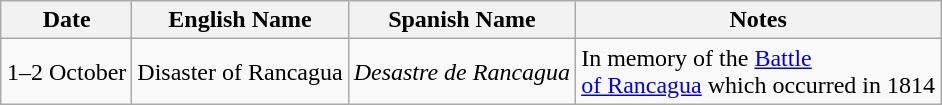<table class="wikitable" style="margin:auto">
<tr>
<th>Date</th>
<th>English Name</th>
<th>Spanish Name</th>
<th>Notes</th>
</tr>
<tr>
<td>1–2 October</td>
<td>Disaster of Rancagua</td>
<td><em>Desastre de Rancagua</em></td>
<td>In memory of the <a href='#'>Battle<br>of Rancagua</a> which occurred in 1814</td>
</tr>
</table>
